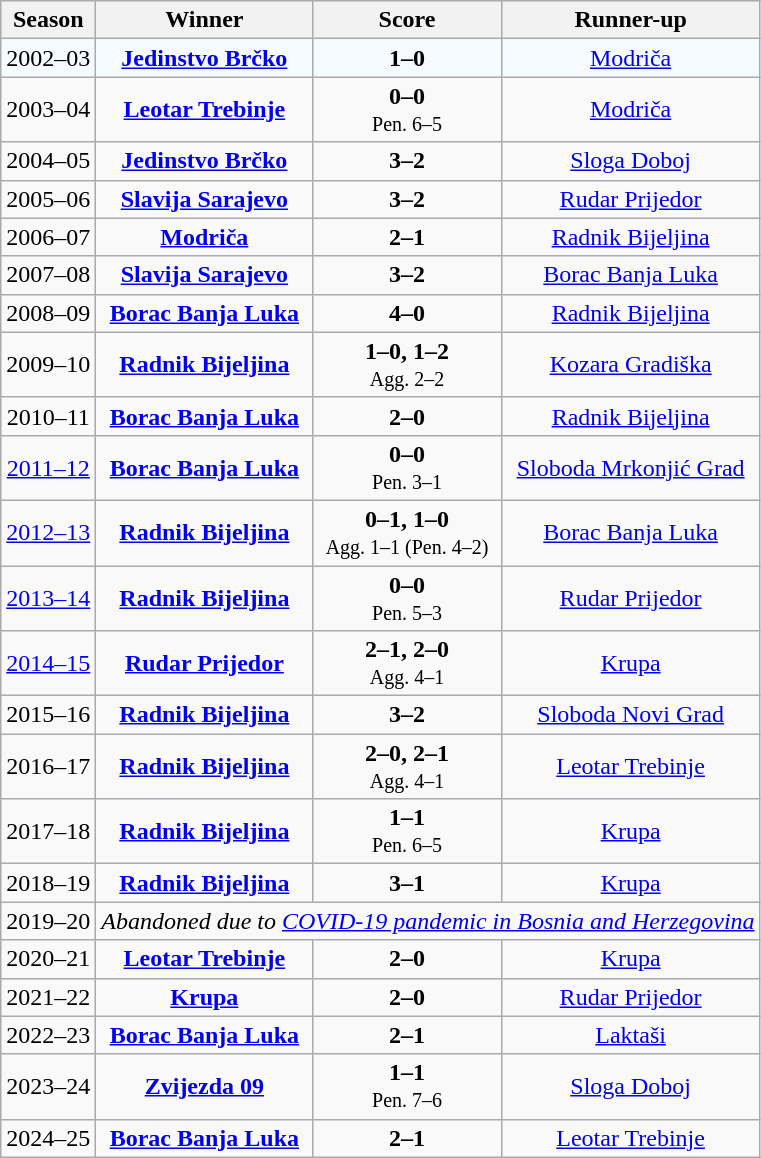<table class="wikitable" style="text-align: center;">
<tr style="background:#efefef;">
<th>Season</th>
<th>Winner</th>
<th>Score</th>
<th>Runner-up</th>
</tr>
<tr bgcolor=#F5FAFF>
<td>2002–03</td>
<td><strong><a href='#'>Jedinstvo Brčko</a></strong><br><small></small></td>
<td><strong>1–0</strong><br><small></small></td>
<td><a href='#'>Modriča</a><br><small></small></td>
</tr>
<tr>
<td>2003–04</td>
<td><strong><a href='#'>Leotar Trebinje</a></strong><br><small></small></td>
<td><strong>0–0</strong><br><small>Pen. 6–5</small></td>
<td><a href='#'>Modriča</a><br><small></small></td>
</tr>
<tr>
<td>2004–05</td>
<td><strong><a href='#'>Jedinstvo Brčko</a></strong><br><small></small></td>
<td><strong>3–2</strong><br><small></small></td>
<td><a href='#'>Sloga Doboj</a><br><small></small></td>
</tr>
<tr>
<td>2005–06</td>
<td><strong><a href='#'>Slavija Sarajevo</a></strong><br><small></small></td>
<td><strong>3–2</strong><br><small></small></td>
<td><a href='#'>Rudar Prijedor</a><br><small></small></td>
</tr>
<tr>
<td>2006–07</td>
<td><strong><a href='#'>Modriča</a></strong><br><small></small></td>
<td><strong>2–1</strong><br></td>
<td><a href='#'>Radnik Bijeljina</a><br><small></small></td>
</tr>
<tr>
<td>2007–08</td>
<td><strong><a href='#'>Slavija Sarajevo</a></strong><br><small></small></td>
<td><strong>3–2</strong><br></td>
<td><a href='#'>Borac Banja Luka</a><br><small></small></td>
</tr>
<tr>
<td>2008–09</td>
<td><strong><a href='#'>Borac Banja Luka</a></strong><br><small></small></td>
<td><strong>4–0</strong><br></td>
<td><a href='#'>Radnik Bijeljina</a><br><small></small></td>
</tr>
<tr>
<td>2009–10</td>
<td><strong><a href='#'>Radnik Bijeljina</a></strong><br><small></small></td>
<td><strong>1–0, 1–2</strong><br><small>Agg. 2–2</small></td>
<td><a href='#'>Kozara Gradiška</a><br><small></small></td>
</tr>
<tr>
<td>2010–11</td>
<td><strong><a href='#'>Borac Banja Luka</a></strong><br><small></small></td>
<td><strong>2–0</strong><br></td>
<td><a href='#'>Radnik Bijeljina</a><br><small></small></td>
</tr>
<tr>
<td><a href='#'>2011–12</a></td>
<td><strong><a href='#'>Borac Banja Luka</a></strong><br><small></small></td>
<td><strong>0–0</strong><br><small>Pen. 3–1</small></td>
<td><a href='#'>Sloboda Mrkonjić Grad</a><br><small></small></td>
</tr>
<tr>
<td><a href='#'>2012–13</a></td>
<td><strong><a href='#'>Radnik Bijeljina</a></strong><br><small></small></td>
<td><strong>0–1, 1–0</strong><br><small>Agg. 1–1 (Pen. 4–2)</small></td>
<td><a href='#'>Borac Banja Luka</a><br><small></small></td>
</tr>
<tr>
<td><a href='#'>2013–14</a></td>
<td><strong><a href='#'>Radnik Bijeljina</a></strong><br><small></small></td>
<td><strong>0–0</strong><br><small>Pen. 5–3</small></td>
<td><a href='#'>Rudar Prijedor</a><br><small></small></td>
</tr>
<tr>
<td><a href='#'>2014–15</a></td>
<td><strong><a href='#'>Rudar Prijedor</a></strong><br><small></small></td>
<td><strong>2–1, 2–0</strong><br><small>Agg. 4–1</small></td>
<td><a href='#'>Krupa</a><br><small></small></td>
</tr>
<tr>
<td>2015–16</td>
<td><strong><a href='#'>Radnik Bijeljina</a></strong><br><small></small></td>
<td><strong>3–2</strong><br></td>
<td><a href='#'>Sloboda Novi Grad</a><br><small></small></td>
</tr>
<tr>
<td>2016–17</td>
<td><strong><a href='#'>Radnik Bijeljina</a></strong><br><small></small></td>
<td><strong>2–0, 2–1</strong><br><small>Agg. 4–1</small></td>
<td><a href='#'>Leotar Trebinje</a><br><small></small></td>
</tr>
<tr>
<td>2017–18</td>
<td><strong><a href='#'>Radnik Bijeljina</a></strong><br><small></small></td>
<td><strong>1–1</strong><br><small>Pen. 6–5</small></td>
<td><a href='#'>Krupa</a><br><small></small></td>
</tr>
<tr>
<td>2018–19</td>
<td><strong><a href='#'>Radnik Bijeljina</a></strong><br><small></small></td>
<td><strong>3–1</strong><br></td>
<td><a href='#'>Krupa</a><br><small></small></td>
</tr>
<tr>
<td>2019–20</td>
<td colspan=3><em>Abandoned due to <a href='#'>COVID-19 pandemic in Bosnia and Herzegovina</a></em></td>
</tr>
<tr>
<td>2020–21</td>
<td><strong><a href='#'>Leotar Trebinje</a></strong><br><small></small></td>
<td><strong>2–0</strong><br></td>
<td><a href='#'>Krupa</a><br><small></small></td>
</tr>
<tr>
<td>2021–22</td>
<td><strong><a href='#'>Krupa</a></strong><br><small></small></td>
<td><strong>2–0</strong><br></td>
<td><a href='#'>Rudar Prijedor</a><br><small></small></td>
</tr>
<tr>
<td>2022–23</td>
<td><strong><a href='#'>Borac Banja Luka</a></strong><br><small></small></td>
<td><strong>2–1</strong><br></td>
<td><a href='#'>Laktaši</a><br><small></small></td>
</tr>
<tr>
<td>2023–24</td>
<td><strong><a href='#'>Zvijezda 09</a></strong><br><small></small></td>
<td><strong>1–1</strong><br><small>Pen. 7–6</small></td>
<td><a href='#'>Sloga Doboj</a><br><small></small></td>
</tr>
<tr>
<td>2024–25</td>
<td><strong><a href='#'>Borac Banja Luka</a></strong><br><small></small></td>
<td><strong>2–1</strong><br></td>
<td><a href='#'>Leotar Trebinje</a><br><small></small></td>
</tr>
</table>
